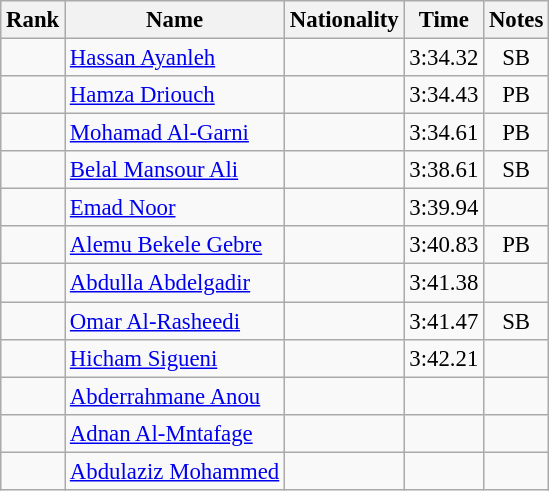<table class="wikitable sortable" style="text-align:center;font-size:95%">
<tr>
<th>Rank</th>
<th>Name</th>
<th>Nationality</th>
<th>Time</th>
<th>Notes</th>
</tr>
<tr>
<td></td>
<td align=left><a href='#'>Hassan Ayanleh</a></td>
<td align=left></td>
<td>3:34.32</td>
<td>SB</td>
</tr>
<tr>
<td></td>
<td align=left><a href='#'>Hamza Driouch</a></td>
<td align=left></td>
<td>3:34.43</td>
<td>PB</td>
</tr>
<tr>
<td></td>
<td align=left><a href='#'>Mohamad Al-Garni</a></td>
<td align=left></td>
<td>3:34.61</td>
<td>PB</td>
</tr>
<tr>
<td></td>
<td align=left><a href='#'>Belal Mansour Ali</a></td>
<td align=left></td>
<td>3:38.61</td>
<td>SB</td>
</tr>
<tr>
<td></td>
<td align=left><a href='#'>Emad Noor</a></td>
<td align=left></td>
<td>3:39.94</td>
<td></td>
</tr>
<tr>
<td></td>
<td align=left><a href='#'>Alemu Bekele Gebre</a></td>
<td align=left></td>
<td>3:40.83</td>
<td>PB</td>
</tr>
<tr>
<td></td>
<td align=left><a href='#'>Abdulla Abdelgadir</a></td>
<td align=left></td>
<td>3:41.38</td>
<td></td>
</tr>
<tr>
<td></td>
<td align=left><a href='#'>Omar Al-Rasheedi</a></td>
<td align=left></td>
<td>3:41.47</td>
<td>SB</td>
</tr>
<tr>
<td></td>
<td align=left><a href='#'>Hicham Sigueni</a></td>
<td align=left></td>
<td>3:42.21</td>
<td></td>
</tr>
<tr>
<td></td>
<td align=left><a href='#'>Abderrahmane Anou</a></td>
<td align=left></td>
<td></td>
<td></td>
</tr>
<tr>
<td></td>
<td align=left><a href='#'>Adnan Al-Mntafage</a></td>
<td align=left></td>
<td></td>
<td></td>
</tr>
<tr>
<td></td>
<td align=left><a href='#'>Abdulaziz Mohammed</a></td>
<td align=left></td>
<td></td>
<td></td>
</tr>
</table>
